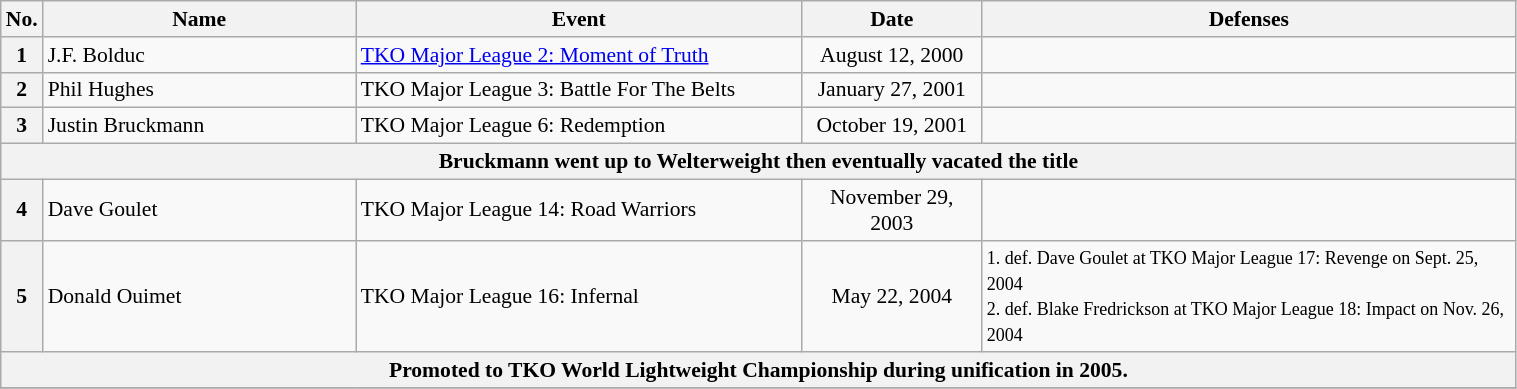<table class="wikitable" style="width:80%; font-size:90%">
<tr>
<th style= width:1%;">No.</th>
<th style= width:21%;">Name</th>
<th style= width:30%;">Event</th>
<th style=width:12%;">Date</th>
<th style= width:45%;">Defenses</th>
</tr>
<tr>
<th>1</th>
<td> J.F. Bolduc <br></td>
<td><a href='#'>TKO Major League 2: Moment of Truth</a> <br></td>
<td align=center>August 12, 2000</td>
<td></td>
</tr>
<tr>
<th>2</th>
<td> Phil Hughes</td>
<td>TKO Major League 3: Battle For The Belts <br></td>
<td align=center>January 27, 2001</td>
<td></td>
</tr>
<tr>
<th>3</th>
<td> Justin Bruckmann</td>
<td>TKO Major League 6: Redemption <br></td>
<td align=center>October 19, 2001</td>
<td></td>
</tr>
<tr>
<th align=center colspan="6">Bruckmann went up to Welterweight then eventually vacated the title</th>
</tr>
<tr>
<th>4</th>
<td> Dave Goulet <br></td>
<td>TKO Major League 14: Road Warriors <br></td>
<td align=center>November 29, 2003</td>
<td></td>
</tr>
<tr>
<th>5</th>
<td> Donald Ouimet</td>
<td>TKO Major League 16: Infernal <br></td>
<td align=center>May 22, 2004</td>
<td><small>1. def. Dave Goulet at TKO Major League 17: Revenge on Sept. 25, 2004</small><br> <small>2. def. Blake Fredrickson at TKO Major League 18: Impact on Nov. 26, 2004</small></td>
</tr>
<tr>
<th align=center colspan="6">Promoted to TKO World Lightweight Championship during unification in 2005.</th>
</tr>
<tr>
</tr>
</table>
